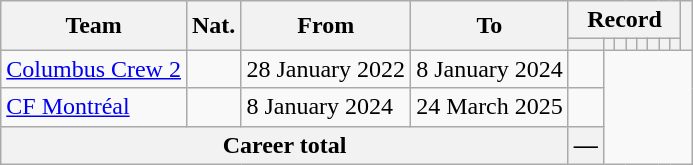<table class="wikitable" style="text-align: center">
<tr>
<th rowspan="2">Team</th>
<th rowspan="2">Nat.</th>
<th rowspan="2">From</th>
<th rowspan="2">To</th>
<th colspan="8">Record</th>
<th rowspan=2></th>
</tr>
<tr>
<th></th>
<th></th>
<th></th>
<th></th>
<th></th>
<th></th>
<th></th>
<th></th>
</tr>
<tr>
<td align="left"><a href='#'>Columbus Crew 2</a></td>
<td></td>
<td align=left>28 January 2022</td>
<td align=left>8 January 2024<br></td>
<td></td>
</tr>
<tr>
<td align="left"><a href='#'>CF Montréal</a></td>
<td></td>
<td align=left>8 January 2024</td>
<td align=left>24 March 2025<br></td>
<td></td>
</tr>
<tr>
<th colspan="4"><strong>Career total</strong><br></th>
<th>—</th>
</tr>
</table>
